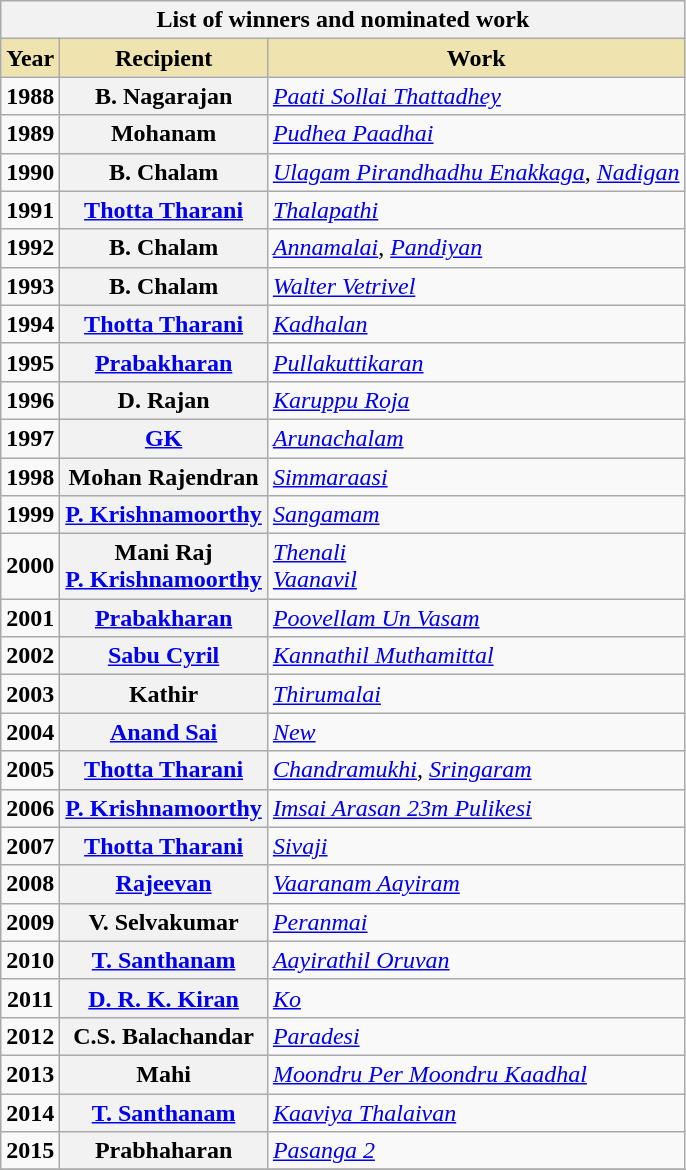<table class="wikitable sortable plainrowheaders">
<tr>
<th colspan="5">List of winners and nominated work</th>
</tr>
<tr>
<th scope="col" style="background:#efe4b0;">Year</th>
<th scope="col" style="background:#efe4b0;">Recipient</th>
<th scope="col" style="background:#efe4b0;">Work</th>
</tr>
<tr>
<td style="text-align:center;"><strong>1988</strong></td>
<th scope="row">B. Nagarajan</th>
<td><em><a href='#'>Paati Sollai Thattadhey</a></em></td>
</tr>
<tr>
<td style="text-align:center;"><strong>1989</strong></td>
<th scope="row">Mohanam</th>
<td><em><a href='#'>Pudhea Paadhai</a></em></td>
</tr>
<tr>
<td style="text-align:center;"><strong>1990</strong></td>
<th scope="row">B. Chalam</th>
<td><em><a href='#'>Ulagam Pirandhadhu Enakkaga</a></em>, <em><a href='#'>Nadigan</a></em></td>
</tr>
<tr>
<td style="text-align:center;"><strong>1991</strong></td>
<th scope="row"><a href='#'>Thotta Tharani</a></th>
<td><em><a href='#'>Thalapathi</a></em></td>
</tr>
<tr>
<td style="text-align:center;"><strong>1992</strong></td>
<th scope="row">B. Chalam</th>
<td><em><a href='#'>Annamalai</a></em>, <em><a href='#'>Pandiyan</a></em></td>
</tr>
<tr>
<td style="text-align:center;"><strong>1993</strong></td>
<th scope="row">B. Chalam</th>
<td><em><a href='#'>Walter Vetrivel</a></em></td>
</tr>
<tr>
<td style="text-align:center;"><strong>1994</strong></td>
<th scope="row"><a href='#'>Thotta Tharani</a></th>
<td><em><a href='#'>Kadhalan</a></em></td>
</tr>
<tr>
<td style="text-align:center;"><strong>1995</strong></td>
<th scope="row"><a href='#'>Prabakharan</a></th>
<td><em><a href='#'>Pullakuttikaran</a></em></td>
</tr>
<tr>
<td style="text-align:center;"><strong>1996</strong></td>
<th scope="row">D. Rajan</th>
<td><em><a href='#'>Karuppu Roja</a></em></td>
</tr>
<tr>
<td style="text-align:center;"><strong>1997</strong></td>
<th scope="row"><a href='#'>GK</a></th>
<td><em><a href='#'>Arunachalam</a></em></td>
</tr>
<tr>
<td style="text-align:center;"><strong>1998</strong></td>
<th scope="row">Mohan Rajendran</th>
<td><em><a href='#'>Simmaraasi</a></em></td>
</tr>
<tr>
<td style="text-align:center;"><strong>1999</strong></td>
<th scope="row"><a href='#'>P. Krishnamoorthy</a></th>
<td><em><a href='#'>Sangamam</a></em></td>
</tr>
<tr>
<td style="text-align:center;"><strong>2000</strong></td>
<th scope="row">Mani Raj<br><a href='#'>P. Krishnamoorthy</a></th>
<td><em><a href='#'>Thenali</a></em><br><em><a href='#'>Vaanavil</a></em></td>
</tr>
<tr>
<td style="text-align:center;"><strong>2001</strong></td>
<th scope="row"><a href='#'>Prabakharan</a></th>
<td><em><a href='#'>Poovellam Un Vasam</a></em></td>
</tr>
<tr>
<td style="text-align:center;"><strong>2002</strong></td>
<th scope="row"><a href='#'>Sabu Cyril</a></th>
<td><em><a href='#'>Kannathil Muthamittal</a></em></td>
</tr>
<tr>
<td style="text-align:center;"><strong>2003</strong></td>
<th scope="row">Kathir</th>
<td><em><a href='#'>Thirumalai</a></em></td>
</tr>
<tr>
<td style="text-align:center;"><strong>2004</strong></td>
<th scope="row"><a href='#'>Anand Sai</a></th>
<td><em><a href='#'>New</a></em></td>
</tr>
<tr>
<td style="text-align:center;"><strong>2005</strong></td>
<th scope="row"><a href='#'>Thotta Tharani</a></th>
<td><em><a href='#'>Chandramukhi</a></em>, <em><a href='#'>Sringaram</a></em></td>
</tr>
<tr>
<td style="text-align:center;"><strong>2006</strong></td>
<th scope="row"><a href='#'>P. Krishnamoorthy</a></th>
<td><em><a href='#'>Imsai Arasan 23m Pulikesi</a></em></td>
</tr>
<tr>
<td style="text-align:center;"><strong>2007</strong></td>
<th scope="row"><a href='#'>Thotta Tharani</a></th>
<td><em><a href='#'>Sivaji</a></em></td>
</tr>
<tr>
<td style="text-align:center;"><strong>2008</strong></td>
<th scope="row"><a href='#'>Rajeevan</a></th>
<td><em><a href='#'>Vaaranam Aayiram</a></em></td>
</tr>
<tr>
<td style="text-align:center;"><strong>2009</strong></td>
<th scope="row">V. Selvakumar</th>
<td><em><a href='#'>Peranmai</a></em></td>
</tr>
<tr>
<td style="text-align:center;"><strong>2010</strong></td>
<th scope="row"><a href='#'>T. Santhanam</a></th>
<td><em><a href='#'>Aayirathil Oruvan</a></em></td>
</tr>
<tr>
<td style="text-align:center;"><strong>2011</strong></td>
<th scope="row"><a href='#'>D. R. K. Kiran</a></th>
<td><em><a href='#'>Ko</a></em></td>
</tr>
<tr>
<td style="text-align:center;"><strong>2012</strong></td>
<th scope="row">C.S. Balachandar</th>
<td><em><a href='#'>Paradesi</a></em></td>
</tr>
<tr>
<td style="text-align:center;"><strong>2013</strong></td>
<th scope="row">Mahi</th>
<td><em><a href='#'>Moondru Per Moondru Kaadhal</a></em></td>
</tr>
<tr>
<td style="text-align:center;"><strong>2014</strong></td>
<th scope="row"><a href='#'>T. Santhanam</a></th>
<td><em><a href='#'>Kaaviya Thalaivan</a></em></td>
</tr>
<tr>
<td style="text-align:center;"><strong>2015</strong></td>
<th scope="row">Prabhaharan</th>
<td><em><a href='#'>Pasanga 2</a></em></td>
</tr>
<tr>
</tr>
</table>
